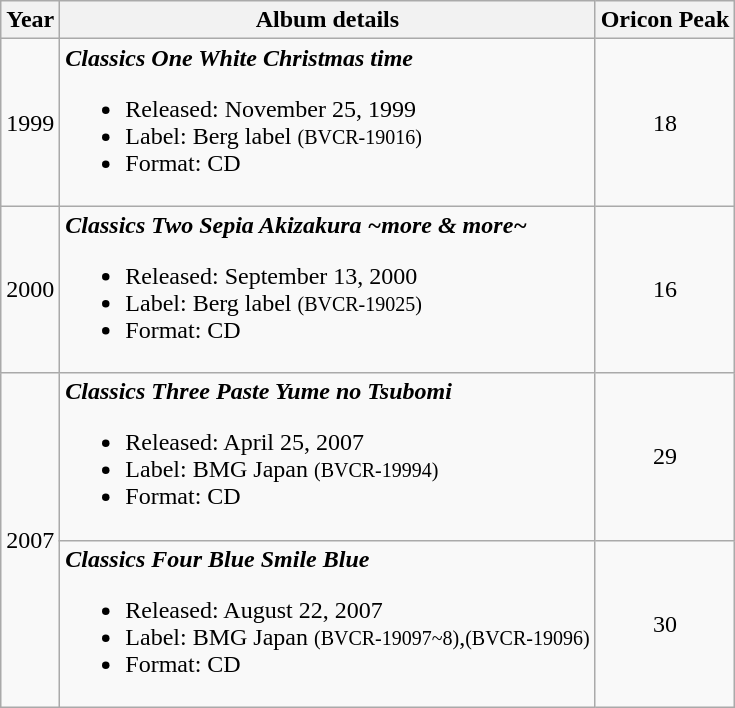<table class="wikitable">
<tr>
<th>Year</th>
<th>Album details</th>
<th>Oricon Peak</th>
</tr>
<tr>
<td>1999</td>
<td><strong><em>Classics One White Christmas time</em></strong><br><ul><li>Released: November 25, 1999</li><li>Label: Berg label <small>(BVCR-19016)</small></li><li>Format: CD</li></ul></td>
<td align="center">18</td>
</tr>
<tr>
<td>2000</td>
<td><strong><em>Classics Two Sepia Akizakura ~more & more~</em></strong><br><ul><li>Released: September 13, 2000</li><li>Label: Berg label <small>(BVCR-19025)</small></li><li>Format: CD</li></ul></td>
<td align="center">16</td>
</tr>
<tr>
<td rowspan="2">2007</td>
<td><strong><em>Classics Three Paste Yume no Tsubomi</em></strong><br><ul><li>Released: April 25, 2007</li><li>Label: BMG Japan <small>(BVCR-19994)</small></li><li>Format: CD</li></ul></td>
<td align="center">29</td>
</tr>
<tr>
<td><strong><em>Classics Four Blue Smile Blue</em></strong><br><ul><li>Released: August 22, 2007</li><li>Label: BMG Japan <small>(BVCR-19097~8)</small>,<small>(BVCR-19096)</small></li><li>Format: CD</li></ul></td>
<td align="center">30</td>
</tr>
</table>
